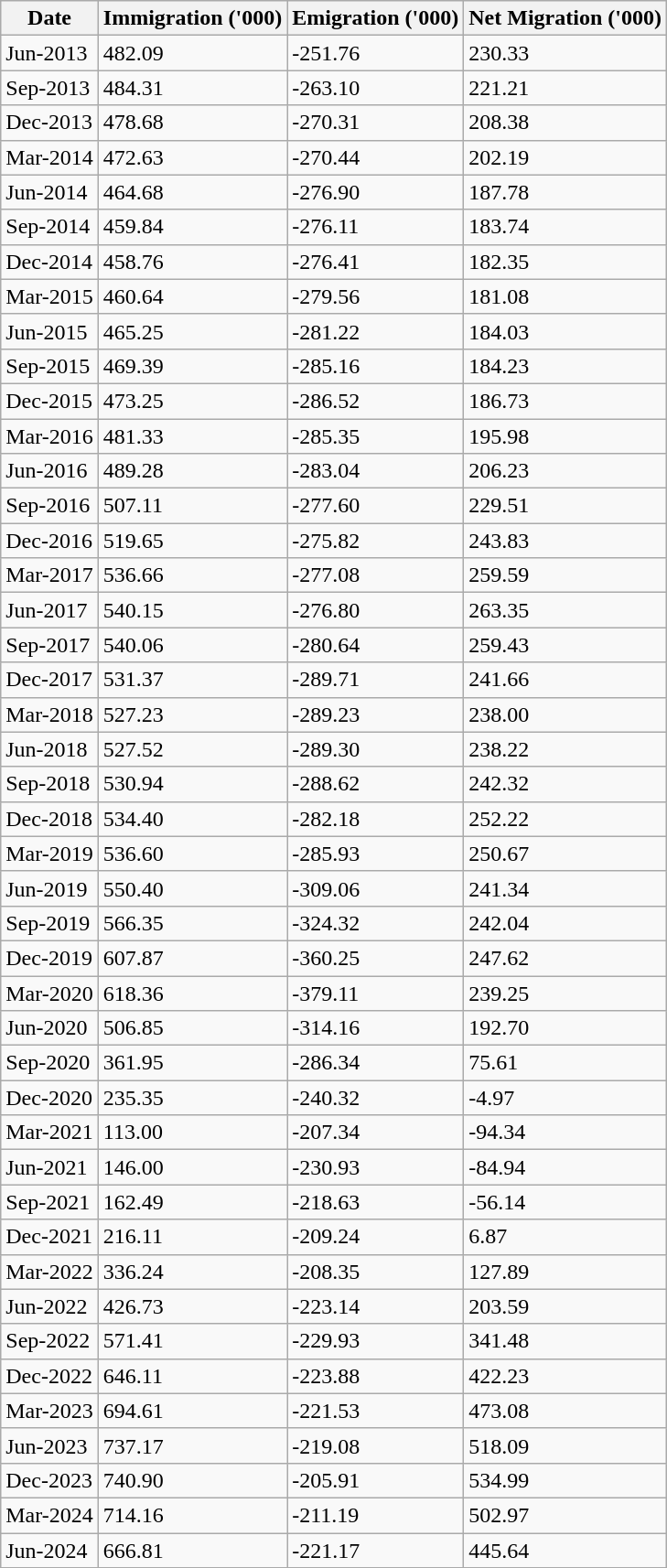<table class="wikitable">
<tr>
<th>Date</th>
<th>Immigration ('000)</th>
<th>Emigration ('000)</th>
<th>Net Migration ('000)</th>
</tr>
<tr>
<td>Jun-2013</td>
<td>482.09</td>
<td>-251.76</td>
<td>230.33</td>
</tr>
<tr>
<td>Sep-2013</td>
<td>484.31</td>
<td>-263.10</td>
<td>221.21</td>
</tr>
<tr>
<td>Dec-2013</td>
<td>478.68</td>
<td>-270.31</td>
<td>208.38</td>
</tr>
<tr>
<td>Mar-2014</td>
<td>472.63</td>
<td>-270.44</td>
<td>202.19</td>
</tr>
<tr>
<td>Jun-2014</td>
<td>464.68</td>
<td>-276.90</td>
<td>187.78</td>
</tr>
<tr>
<td>Sep-2014</td>
<td>459.84</td>
<td>-276.11</td>
<td>183.74</td>
</tr>
<tr>
<td>Dec-2014</td>
<td>458.76</td>
<td>-276.41</td>
<td>182.35</td>
</tr>
<tr>
<td>Mar-2015</td>
<td>460.64</td>
<td>-279.56</td>
<td>181.08</td>
</tr>
<tr>
<td>Jun-2015</td>
<td>465.25</td>
<td>-281.22</td>
<td>184.03</td>
</tr>
<tr>
<td>Sep-2015</td>
<td>469.39</td>
<td>-285.16</td>
<td>184.23</td>
</tr>
<tr>
<td>Dec-2015</td>
<td>473.25</td>
<td>-286.52</td>
<td>186.73</td>
</tr>
<tr>
<td>Mar-2016</td>
<td>481.33</td>
<td>-285.35</td>
<td>195.98</td>
</tr>
<tr>
<td>Jun-2016</td>
<td>489.28</td>
<td>-283.04</td>
<td>206.23</td>
</tr>
<tr>
<td>Sep-2016</td>
<td>507.11</td>
<td>-277.60</td>
<td>229.51</td>
</tr>
<tr>
<td>Dec-2016</td>
<td>519.65</td>
<td>-275.82</td>
<td>243.83</td>
</tr>
<tr>
<td>Mar-2017</td>
<td>536.66</td>
<td>-277.08</td>
<td>259.59</td>
</tr>
<tr>
<td>Jun-2017</td>
<td>540.15</td>
<td>-276.80</td>
<td>263.35</td>
</tr>
<tr>
<td>Sep-2017</td>
<td>540.06</td>
<td>-280.64</td>
<td>259.43</td>
</tr>
<tr>
<td>Dec-2017</td>
<td>531.37</td>
<td>-289.71</td>
<td>241.66</td>
</tr>
<tr>
<td>Mar-2018</td>
<td>527.23</td>
<td>-289.23</td>
<td>238.00</td>
</tr>
<tr>
<td>Jun-2018</td>
<td>527.52</td>
<td>-289.30</td>
<td>238.22</td>
</tr>
<tr>
<td>Sep-2018</td>
<td>530.94</td>
<td>-288.62</td>
<td>242.32</td>
</tr>
<tr>
<td>Dec-2018</td>
<td>534.40</td>
<td>-282.18</td>
<td>252.22</td>
</tr>
<tr>
<td>Mar-2019</td>
<td>536.60</td>
<td>-285.93</td>
<td>250.67</td>
</tr>
<tr>
<td>Jun-2019</td>
<td>550.40</td>
<td>-309.06</td>
<td>241.34</td>
</tr>
<tr>
<td>Sep-2019</td>
<td>566.35</td>
<td>-324.32</td>
<td>242.04</td>
</tr>
<tr>
<td>Dec-2019</td>
<td>607.87</td>
<td>-360.25</td>
<td>247.62</td>
</tr>
<tr>
<td>Mar-2020</td>
<td>618.36</td>
<td>-379.11</td>
<td>239.25</td>
</tr>
<tr>
<td>Jun-2020</td>
<td>506.85</td>
<td>-314.16</td>
<td>192.70</td>
</tr>
<tr>
<td>Sep-2020</td>
<td>361.95</td>
<td>-286.34</td>
<td>75.61</td>
</tr>
<tr>
<td>Dec-2020</td>
<td>235.35</td>
<td>-240.32</td>
<td>-4.97</td>
</tr>
<tr>
<td>Mar-2021</td>
<td>113.00</td>
<td>-207.34</td>
<td>-94.34</td>
</tr>
<tr>
<td>Jun-2021</td>
<td>146.00</td>
<td>-230.93</td>
<td>-84.94</td>
</tr>
<tr>
<td>Sep-2021</td>
<td>162.49</td>
<td>-218.63</td>
<td>-56.14</td>
</tr>
<tr>
<td>Dec-2021</td>
<td>216.11</td>
<td>-209.24</td>
<td>6.87</td>
</tr>
<tr>
<td>Mar-2022</td>
<td>336.24</td>
<td>-208.35</td>
<td>127.89</td>
</tr>
<tr>
<td>Jun-2022</td>
<td>426.73</td>
<td>-223.14</td>
<td>203.59</td>
</tr>
<tr>
<td>Sep-2022</td>
<td>571.41</td>
<td>-229.93</td>
<td>341.48</td>
</tr>
<tr>
<td>Dec-2022</td>
<td>646.11</td>
<td>-223.88</td>
<td>422.23</td>
</tr>
<tr>
<td>Mar-2023</td>
<td>694.61</td>
<td>-221.53</td>
<td>473.08</td>
</tr>
<tr>
<td>Jun-2023</td>
<td>737.17</td>
<td>-219.08</td>
<td>518.09</td>
</tr>
<tr>
<td>Dec-2023</td>
<td>740.90</td>
<td>-205.91</td>
<td>534.99</td>
</tr>
<tr>
<td>Mar-2024</td>
<td>714.16</td>
<td>-211.19</td>
<td>502.97</td>
</tr>
<tr>
<td>Jun-2024</td>
<td>666.81</td>
<td>-221.17</td>
<td>445.64</td>
</tr>
</table>
